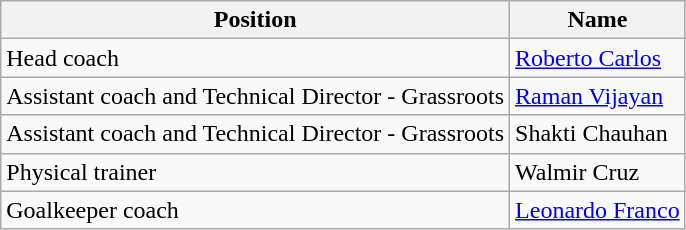<table class="wikitable">
<tr>
<th>Position</th>
<th>Name</th>
</tr>
<tr>
<td>Head coach</td>
<td> <a href='#'>Roberto Carlos</a></td>
</tr>
<tr>
<td>Assistant coach and Technical Director - Grassroots</td>
<td> <a href='#'>Raman Vijayan</a></td>
</tr>
<tr>
<td>Assistant coach and Technical Director - Grassroots</td>
<td> Shakti Chauhan</td>
</tr>
<tr>
<td>Physical trainer</td>
<td> Walmir Cruz</td>
</tr>
<tr>
<td>Goalkeeper coach</td>
<td> <a href='#'>Leonardo Franco</a></td>
</tr>
</table>
